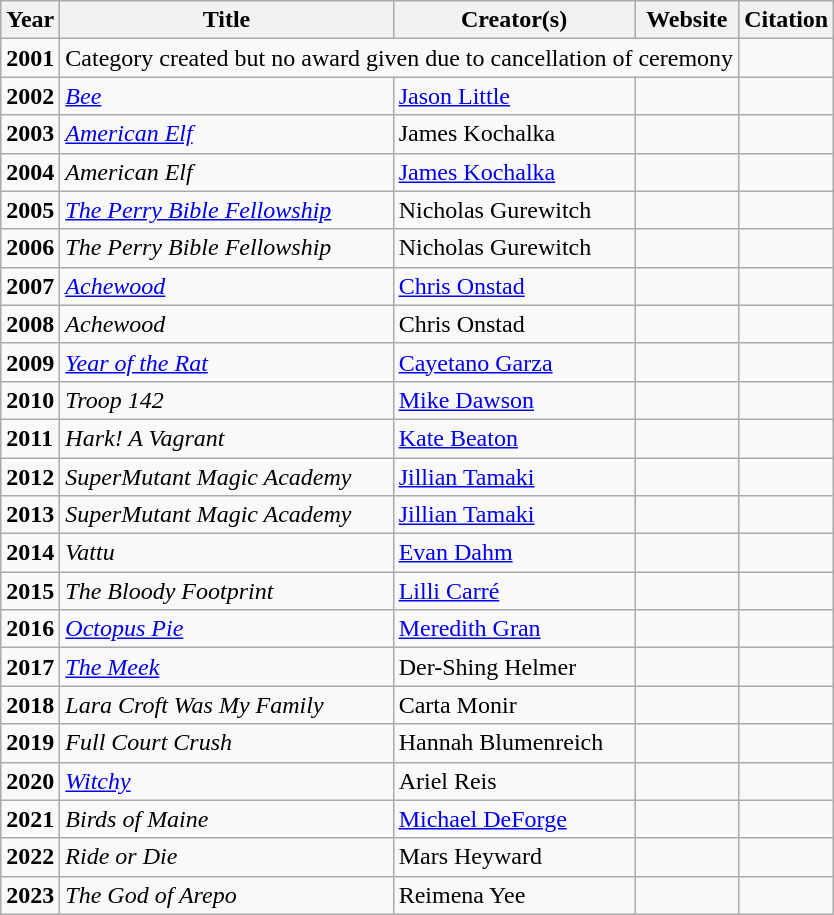<table class="wikitable" border="1">
<tr>
<th>Year</th>
<th>Title</th>
<th>Creator(s)</th>
<th>Website</th>
<th>Citation</th>
</tr>
<tr>
<td><strong>2001</strong></td>
<td colspan="3">Category created but no award given due to cancellation of ceremony</td>
<td></td>
</tr>
<tr>
<td><strong>2002</strong></td>
<td><em><a href='#'>Bee</a></em></td>
<td><a href='#'>Jason Little</a></td>
<td></td>
<td></td>
</tr>
<tr>
<td><strong>2003</strong></td>
<td><em><a href='#'>American Elf</a></em></td>
<td>James Kochalka</td>
<td></td>
<td></td>
</tr>
<tr>
<td><strong>2004</strong></td>
<td><em>American Elf</em></td>
<td><a href='#'>James Kochalka</a></td>
<td></td>
<td></td>
</tr>
<tr>
<td><strong>2005</strong></td>
<td><em><a href='#'>The Perry Bible Fellowship</a></em></td>
<td>Nicholas Gurewitch</td>
<td></td>
<td></td>
</tr>
<tr>
<td><strong>2006</strong></td>
<td><em>The Perry Bible Fellowship</em></td>
<td>Nicholas Gurewitch</td>
<td></td>
<td></td>
</tr>
<tr>
<td><strong>2007</strong></td>
<td><em><a href='#'>Achewood</a></em></td>
<td><a href='#'>Chris Onstad</a></td>
<td></td>
<td></td>
</tr>
<tr>
<td><strong>2008</strong></td>
<td><em>Achewood</em></td>
<td>Chris Onstad</td>
<td></td>
<td></td>
</tr>
<tr>
<td><strong>2009</strong></td>
<td><em><a href='#'>Year of the Rat</a></em></td>
<td><a href='#'>Cayetano Garza</a></td>
<td></td>
<td></td>
</tr>
<tr>
<td><strong>2010</strong></td>
<td><em>Troop 142</em></td>
<td><a href='#'>Mike Dawson</a></td>
<td></td>
<td></td>
</tr>
<tr>
<td><strong>2011</strong></td>
<td><em>Hark! A Vagrant</em></td>
<td><a href='#'>Kate Beaton</a></td>
<td></td>
<td></td>
</tr>
<tr>
<td><strong>2012</strong></td>
<td><em>SuperMutant Magic Academy</em></td>
<td><a href='#'>Jillian Tamaki</a></td>
<td></td>
<td></td>
</tr>
<tr>
<td><strong>2013</strong></td>
<td><em>SuperMutant Magic Academy</em></td>
<td><a href='#'>Jillian Tamaki</a></td>
<td></td>
<td></td>
</tr>
<tr>
<td><strong>2014</strong></td>
<td><em>Vattu</em></td>
<td><a href='#'>Evan Dahm</a></td>
<td></td>
<td></td>
</tr>
<tr>
<td><strong>2015</strong></td>
<td><em>The Bloody Footprint</em></td>
<td><a href='#'>Lilli Carré</a></td>
<td></td>
<td></td>
</tr>
<tr>
<td><strong>2016</strong></td>
<td><em><a href='#'>Octopus Pie</a></em></td>
<td><a href='#'>Meredith Gran</a></td>
<td></td>
<td></td>
</tr>
<tr>
<td><strong>2017</strong></td>
<td><em><a href='#'>The Meek</a></em></td>
<td>Der-Shing Helmer</td>
<td></td>
<td></td>
</tr>
<tr>
<td><strong>2018</strong></td>
<td><em>Lara Croft Was My Family</em></td>
<td>Carta Monir</td>
<td></td>
<td></td>
</tr>
<tr>
<td><strong>2019</strong></td>
<td><em>Full Court Crush</em></td>
<td>Hannah Blumenreich</td>
<td></td>
<td></td>
</tr>
<tr>
<td><strong>2020</strong></td>
<td><em><a href='#'>Witchy</a></em></td>
<td>Ariel Reis</td>
<td></td>
<td></td>
</tr>
<tr>
<td><strong>2021</strong></td>
<td><em>Birds of Maine</em></td>
<td><a href='#'>Michael DeForge</a></td>
<td></td>
<td></td>
</tr>
<tr>
<td><strong>2022</strong></td>
<td><em>Ride or Die</em></td>
<td>Mars Heyward</td>
<td></td>
<td></td>
</tr>
<tr>
<td><strong>2023</strong></td>
<td><em>The God of Arepo</em></td>
<td>Reimena Yee</td>
<td></td>
<td></td>
</tr>
</table>
